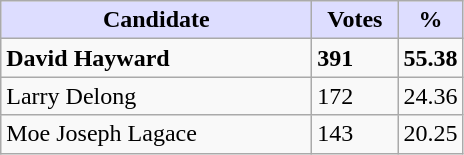<table class="wikitable">
<tr>
<th style="background:#ddf; width:200px;">Candidate</th>
<th style="background:#ddf; width:50px;">Votes</th>
<th style="background:#ddf; width:30px;">%</th>
</tr>
<tr>
<td><strong>David Hayward</strong></td>
<td><strong>391</strong></td>
<td><strong>55.38</strong></td>
</tr>
<tr>
<td>Larry Delong</td>
<td>172</td>
<td>24.36</td>
</tr>
<tr>
<td>Moe Joseph Lagace</td>
<td>143</td>
<td>20.25</td>
</tr>
</table>
